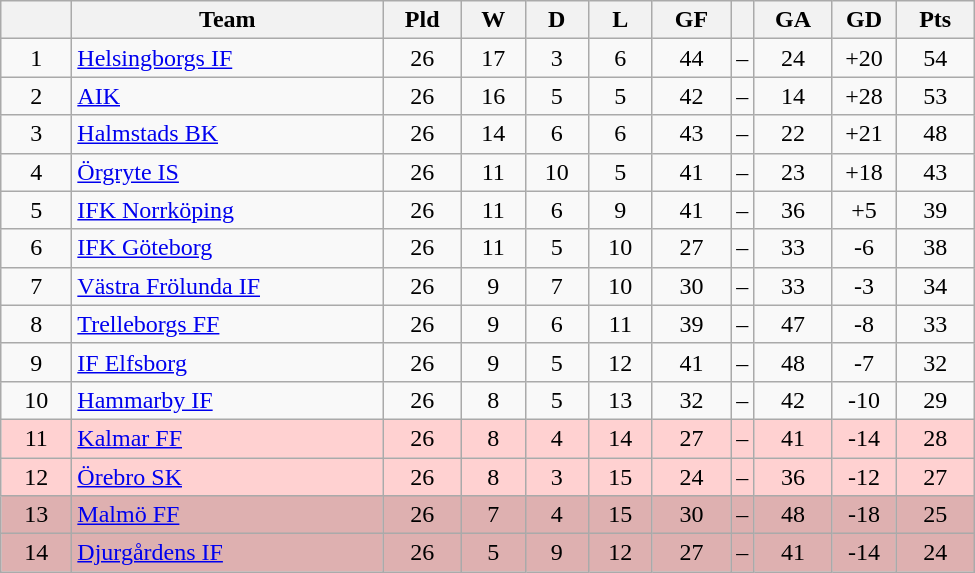<table class="wikitable" style="text-align: center">
<tr>
<th style="width: 40px;"></th>
<th style="width: 200px;">Team</th>
<th style="width: 45px;">Pld</th>
<th style="width: 35px;">W</th>
<th style="width: 35px;">D</th>
<th style="width: 35px;">L</th>
<th style="width: 45px;">GF</th>
<th></th>
<th style="width: 45px;">GA</th>
<th style="width: 35px;">GD</th>
<th style="width: 45px;">Pts</th>
</tr>
<tr>
<td>1</td>
<td style="text-align: left;"><a href='#'>Helsingborgs IF</a></td>
<td>26</td>
<td>17</td>
<td>3</td>
<td>6</td>
<td>44</td>
<td>–</td>
<td>24</td>
<td>+20</td>
<td>54</td>
</tr>
<tr>
<td>2</td>
<td style="text-align: left;"><a href='#'>AIK</a></td>
<td>26</td>
<td>16</td>
<td>5</td>
<td>5</td>
<td>42</td>
<td>–</td>
<td>14</td>
<td>+28</td>
<td>53</td>
</tr>
<tr>
<td>3</td>
<td style="text-align: left;"><a href='#'>Halmstads BK</a></td>
<td>26</td>
<td>14</td>
<td>6</td>
<td>6</td>
<td>43</td>
<td>–</td>
<td>22</td>
<td>+21</td>
<td>48</td>
</tr>
<tr>
<td>4</td>
<td style="text-align: left;"><a href='#'>Örgryte IS</a></td>
<td>26</td>
<td>11</td>
<td>10</td>
<td>5</td>
<td>41</td>
<td>–</td>
<td>23</td>
<td>+18</td>
<td>43</td>
</tr>
<tr>
<td>5</td>
<td style="text-align: left;"><a href='#'>IFK Norrköping</a></td>
<td>26</td>
<td>11</td>
<td>6</td>
<td>9</td>
<td>41</td>
<td>–</td>
<td>36</td>
<td>+5</td>
<td>39</td>
</tr>
<tr>
<td>6</td>
<td style="text-align: left;"><a href='#'>IFK Göteborg</a></td>
<td>26</td>
<td>11</td>
<td>5</td>
<td>10</td>
<td>27</td>
<td>–</td>
<td>33</td>
<td>-6</td>
<td>38</td>
</tr>
<tr>
<td>7</td>
<td style="text-align: left;"><a href='#'>Västra Frölunda IF</a></td>
<td>26</td>
<td>9</td>
<td>7</td>
<td>10</td>
<td>30</td>
<td>–</td>
<td>33</td>
<td>-3</td>
<td>34</td>
</tr>
<tr>
<td>8</td>
<td style="text-align: left;"><a href='#'>Trelleborgs FF</a></td>
<td>26</td>
<td>9</td>
<td>6</td>
<td>11</td>
<td>39</td>
<td>–</td>
<td>47</td>
<td>-8</td>
<td>33</td>
</tr>
<tr>
<td>9</td>
<td style="text-align: left;"><a href='#'>IF Elfsborg</a></td>
<td>26</td>
<td>9</td>
<td>5</td>
<td>12</td>
<td>41</td>
<td>–</td>
<td>48</td>
<td>-7</td>
<td>32</td>
</tr>
<tr>
<td>10</td>
<td style="text-align: left;"><a href='#'>Hammarby IF</a></td>
<td>26</td>
<td>8</td>
<td>5</td>
<td>13</td>
<td>32</td>
<td>–</td>
<td>42</td>
<td>-10</td>
<td>29</td>
</tr>
<tr style="background: #ffd1d1">
<td>11</td>
<td style="text-align: left;"><a href='#'>Kalmar FF</a></td>
<td>26</td>
<td>8</td>
<td>4</td>
<td>14</td>
<td>27</td>
<td>–</td>
<td>41</td>
<td>-14</td>
<td>28</td>
</tr>
<tr style="background: #ffd1d1">
<td>12</td>
<td style="text-align: left;"><a href='#'>Örebro SK</a></td>
<td>26</td>
<td>8</td>
<td>3</td>
<td>15</td>
<td>24</td>
<td>–</td>
<td>36</td>
<td>-12</td>
<td>27</td>
</tr>
<tr style="background: #deb0b0">
<td>13</td>
<td style="text-align: left;"><a href='#'>Malmö FF</a></td>
<td>26</td>
<td>7</td>
<td>4</td>
<td>15</td>
<td>30</td>
<td>–</td>
<td>48</td>
<td>-18</td>
<td>25</td>
</tr>
<tr style="background: #deb0b0">
<td>14</td>
<td style="text-align: left;"><a href='#'>Djurgårdens IF</a></td>
<td>26</td>
<td>5</td>
<td>9</td>
<td>12</td>
<td>27</td>
<td>–</td>
<td>41</td>
<td>-14</td>
<td>24</td>
</tr>
</table>
